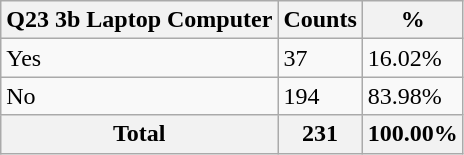<table class="wikitable sortable">
<tr>
<th>Q23 3b Laptop Computer</th>
<th>Counts</th>
<th>%</th>
</tr>
<tr>
<td>Yes</td>
<td>37</td>
<td>16.02%</td>
</tr>
<tr>
<td>No</td>
<td>194</td>
<td>83.98%</td>
</tr>
<tr>
<th>Total</th>
<th>231</th>
<th>100.00%</th>
</tr>
</table>
